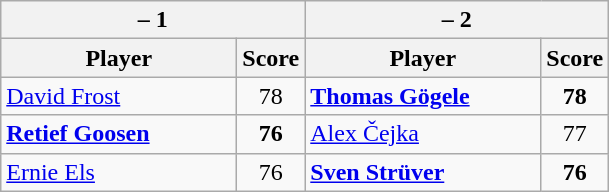<table class=wikitable>
<tr>
<th colspan=2> – 1</th>
<th colspan=2> – 2</th>
</tr>
<tr>
<th width=150>Player</th>
<th>Score</th>
<th width=150>Player</th>
<th>Score</th>
</tr>
<tr>
<td><a href='#'>David Frost</a></td>
<td align=center>78</td>
<td><strong><a href='#'>Thomas Gögele</a></strong></td>
<td align=center><strong>78</strong></td>
</tr>
<tr>
<td><strong><a href='#'>Retief Goosen</a></strong></td>
<td align=center><strong>76</strong></td>
<td><a href='#'>Alex Čejka</a></td>
<td align=center>77</td>
</tr>
<tr>
<td><a href='#'>Ernie Els</a></td>
<td align=center>76</td>
<td><strong><a href='#'>Sven Strüver</a></strong></td>
<td align=center><strong>76</strong></td>
</tr>
</table>
